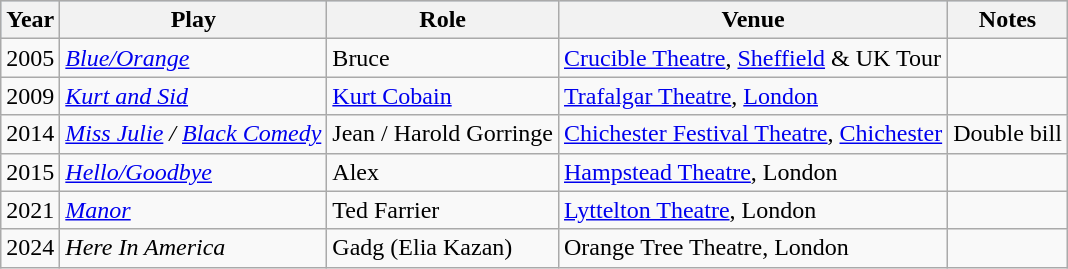<table class="wikitable">
<tr style="background:#b0c4de; text-align:center;">
<th>Year</th>
<th>Play</th>
<th>Role</th>
<th>Venue</th>
<th>Notes</th>
</tr>
<tr>
<td>2005</td>
<td><em><a href='#'>Blue/Orange</a></em></td>
<td>Bruce</td>
<td><a href='#'>Crucible Theatre</a>, <a href='#'>Sheffield</a> & UK Tour</td>
<td></td>
</tr>
<tr>
<td>2009</td>
<td><em><a href='#'>Kurt and Sid</a></em></td>
<td><a href='#'>Kurt Cobain</a></td>
<td><a href='#'>Trafalgar Theatre</a>, <a href='#'>London</a></td>
<td></td>
</tr>
<tr>
<td>2014</td>
<td><em><a href='#'>Miss Julie</a> / <a href='#'>Black Comedy</a></em></td>
<td>Jean / Harold Gorringe</td>
<td><a href='#'>Chichester Festival Theatre</a>, <a href='#'>Chichester</a></td>
<td>Double bill</td>
</tr>
<tr>
<td>2015</td>
<td><em><a href='#'>Hello/Goodbye</a></em></td>
<td>Alex</td>
<td><a href='#'>Hampstead Theatre</a>, London</td>
<td></td>
</tr>
<tr>
<td>2021</td>
<td><em><a href='#'>Manor</a></em></td>
<td>Ted Farrier</td>
<td><a href='#'>Lyttelton Theatre</a>, London</td>
<td></td>
</tr>
<tr>
<td>2024</td>
<td><em>Here In America</em></td>
<td>Gadg (Elia Kazan)</td>
<td>Orange Tree Theatre, London</td>
<td></td>
</tr>
</table>
